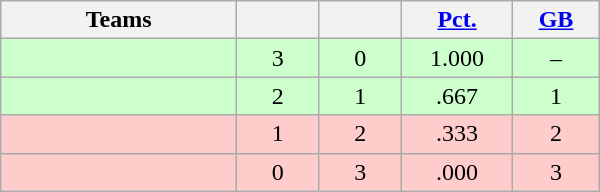<table class="wikitable" width="400" style="text-align:center;">
<tr>
<th width="20%">Teams</th>
<th width="7%"></th>
<th width="7%"></th>
<th width="8%"><a href='#'>Pct.</a></th>
<th width="7%"><a href='#'>GB</a></th>
</tr>
<tr style="background-color:#cfc">
<td align=left></td>
<td>3</td>
<td>0</td>
<td>1.000</td>
<td>–</td>
</tr>
<tr style="background-color:#cfc">
<td align=left></td>
<td>2</td>
<td>1</td>
<td>.667</td>
<td>1</td>
</tr>
<tr style="background-color:#fcc">
<td align=left></td>
<td>1</td>
<td>2</td>
<td>.333</td>
<td>2</td>
</tr>
<tr style="background-color:#fcc">
<td align=left></td>
<td>0</td>
<td>3</td>
<td>.000</td>
<td>3</td>
</tr>
</table>
